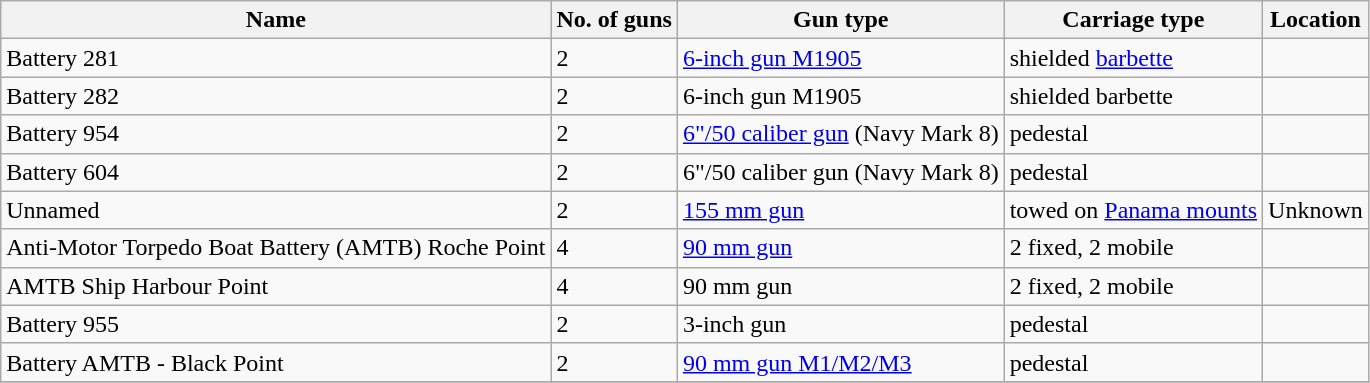<table class="wikitable">
<tr>
<th>Name</th>
<th>No. of guns</th>
<th>Gun type</th>
<th>Carriage type</th>
<th>Location</th>
</tr>
<tr>
<td>Battery 281</td>
<td>2</td>
<td><a href='#'>6-inch gun M1905</a></td>
<td>shielded <a href='#'>barbette</a></td>
<td></td>
</tr>
<tr>
<td>Battery 282</td>
<td>2</td>
<td>6-inch gun M1905</td>
<td>shielded barbette</td>
<td></td>
</tr>
<tr>
<td>Battery 954</td>
<td>2</td>
<td><a href='#'>6"/50 caliber gun</a> (Navy Mark 8)</td>
<td>pedestal</td>
<td></td>
</tr>
<tr>
<td>Battery 604</td>
<td>2</td>
<td>6"/50 caliber gun (Navy Mark 8)</td>
<td>pedestal</td>
<td></td>
</tr>
<tr>
<td>Unnamed</td>
<td>2</td>
<td><a href='#'>155 mm gun</a></td>
<td>towed on <a href='#'>Panama mounts</a></td>
<td>Unknown</td>
</tr>
<tr>
<td>Anti-Motor Torpedo Boat Battery (AMTB) Roche Point</td>
<td>4</td>
<td><a href='#'>90 mm gun</a></td>
<td>2 fixed, 2 mobile</td>
<td></td>
</tr>
<tr>
<td>AMTB Ship Harbour Point</td>
<td>4</td>
<td>90 mm gun</td>
<td>2 fixed, 2 mobile</td>
<td></td>
</tr>
<tr>
<td>Battery 955</td>
<td>2</td>
<td>3-inch gun</td>
<td>pedestal</td>
<td></td>
</tr>
<tr>
<td>Battery AMTB - Black Point</td>
<td>2</td>
<td><a href='#'>90 mm gun M1/M2/M3</a></td>
<td>pedestal</td>
<td></td>
</tr>
<tr>
</tr>
</table>
